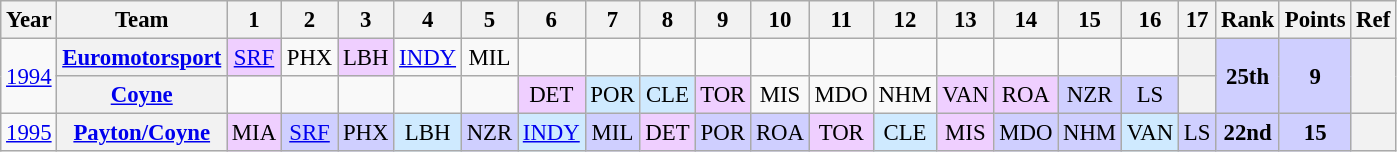<table class="wikitable" style="text-align:center; font-size:95%">
<tr>
<th>Year</th>
<th>Team</th>
<th>1</th>
<th>2</th>
<th>3</th>
<th>4</th>
<th>5</th>
<th>6</th>
<th>7</th>
<th>8</th>
<th>9</th>
<th>10</th>
<th>11</th>
<th>12</th>
<th>13</th>
<th>14</th>
<th>15</th>
<th>16</th>
<th>17</th>
<th>Rank</th>
<th>Points</th>
<th>Ref</th>
</tr>
<tr>
<td rowspan=2><a href='#'>1994</a></td>
<th><a href='#'>Euromotorsport</a></th>
<td style="background:#EFCFFF;"><a href='#'>SRF</a><br></td>
<td>PHX</td>
<td style="background:#EFCFFF;">LBH<br></td>
<td><a href='#'>INDY</a></td>
<td>MIL</td>
<td></td>
<td></td>
<td></td>
<td></td>
<td></td>
<td></td>
<td></td>
<td></td>
<td></td>
<td></td>
<td></td>
<th></th>
<td rowspan=2 style="background:#CFCFFF;"><strong>25th</strong></td>
<td rowspan=2 style="background:#CFCFFF;"><strong>9</strong></td>
<th rowspan=2></th>
</tr>
<tr>
<th><a href='#'>Coyne</a></th>
<td></td>
<td></td>
<td></td>
<td></td>
<td></td>
<td style="background:#EFCFFF;">DET<br></td>
<td style="background:#CFEAFF;">POR<br></td>
<td style="background:#CFEAFF;">CLE<br></td>
<td style="background:#EFCFFF;">TOR<br></td>
<td>MIS<br></td>
<td>MDO</td>
<td>NHM</td>
<td style="background:#EFCFFF;">VAN<br></td>
<td style="background:#EFCFFF;">ROA<br></td>
<td style="background:#CFCFFF;">NZR<br></td>
<td style="background:#CFCFFF;">LS<br></td>
<th></th>
</tr>
<tr>
<td><a href='#'>1995</a></td>
<th><a href='#'>Payton/Coyne</a></th>
<td style="background:#EFCFFF;">MIA<br></td>
<td style="background:#CFCFFF;"><a href='#'>SRF</a><br></td>
<td style="background:#CFCFFF;">PHX<br></td>
<td style="background:#CFEAFF;">LBH<br></td>
<td style="background:#CFCFFF;">NZR<br></td>
<td style="background:#CFEAFF;"><a href='#'>INDY</a><br></td>
<td style="background:#CFCFFF;">MIL<br></td>
<td style="background:#EFCFFF;">DET<br></td>
<td style="background:#CFCFFF;">POR<br></td>
<td style="background:#CFCFFF;">ROA<br></td>
<td style="background:#EFCFFF;">TOR<br></td>
<td style="background:#CFEAFF;">CLE<br></td>
<td style="background:#EFCFFF;">MIS<br></td>
<td style="background:#CFCFFF;">MDO<br></td>
<td style="background:#CFCFFF;">NHM<br></td>
<td style="background:#CFEAFF;">VAN<br></td>
<td style="background:#CFCFFF;">LS<br></td>
<td style="background:#CFCFFF;"><strong>22nd</strong></td>
<td style="background:#CFCFFF;"><strong>15</strong></td>
<th></th>
</tr>
</table>
